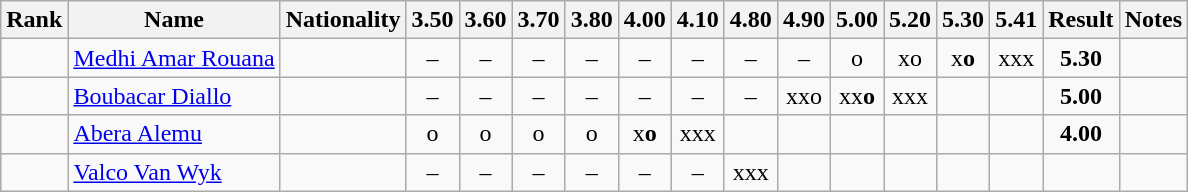<table class="wikitable sortable" style="text-align:center">
<tr>
<th>Rank</th>
<th>Name</th>
<th>Nationality</th>
<th>3.50</th>
<th>3.60</th>
<th>3.70</th>
<th>3.80</th>
<th>4.00</th>
<th>4.10</th>
<th>4.80</th>
<th>4.90</th>
<th>5.00</th>
<th>5.20</th>
<th>5.30</th>
<th>5.41</th>
<th>Result</th>
<th>Notes</th>
</tr>
<tr>
<td></td>
<td align=left><a href='#'>Medhi Amar Rouana</a></td>
<td align=left></td>
<td>–</td>
<td>–</td>
<td>–</td>
<td>–</td>
<td>–</td>
<td>–</td>
<td>–</td>
<td>–</td>
<td>o</td>
<td>xo</td>
<td>x<strong>o</strong></td>
<td>xxx</td>
<td><strong>5.30</strong></td>
<td></td>
</tr>
<tr>
<td></td>
<td align=left><a href='#'>Boubacar Diallo</a></td>
<td align=left></td>
<td>–</td>
<td>–</td>
<td>–</td>
<td>–</td>
<td>–</td>
<td>–</td>
<td>–</td>
<td>xxo</td>
<td>xx<strong>o</strong></td>
<td>xxx</td>
<td></td>
<td></td>
<td><strong>5.00</strong></td>
<td></td>
</tr>
<tr>
<td></td>
<td align=left><a href='#'>Abera Alemu</a></td>
<td align=left></td>
<td>o</td>
<td>o</td>
<td>o</td>
<td>o</td>
<td>x<strong>o</strong></td>
<td>xxx</td>
<td></td>
<td></td>
<td></td>
<td></td>
<td></td>
<td></td>
<td><strong>4.00</strong></td>
<td></td>
</tr>
<tr>
<td></td>
<td align=left><a href='#'>Valco Van Wyk</a></td>
<td align=left></td>
<td>–</td>
<td>–</td>
<td>–</td>
<td>–</td>
<td>–</td>
<td>–</td>
<td>xxx</td>
<td></td>
<td></td>
<td></td>
<td></td>
<td></td>
<td><strong></strong></td>
<td></td>
</tr>
</table>
